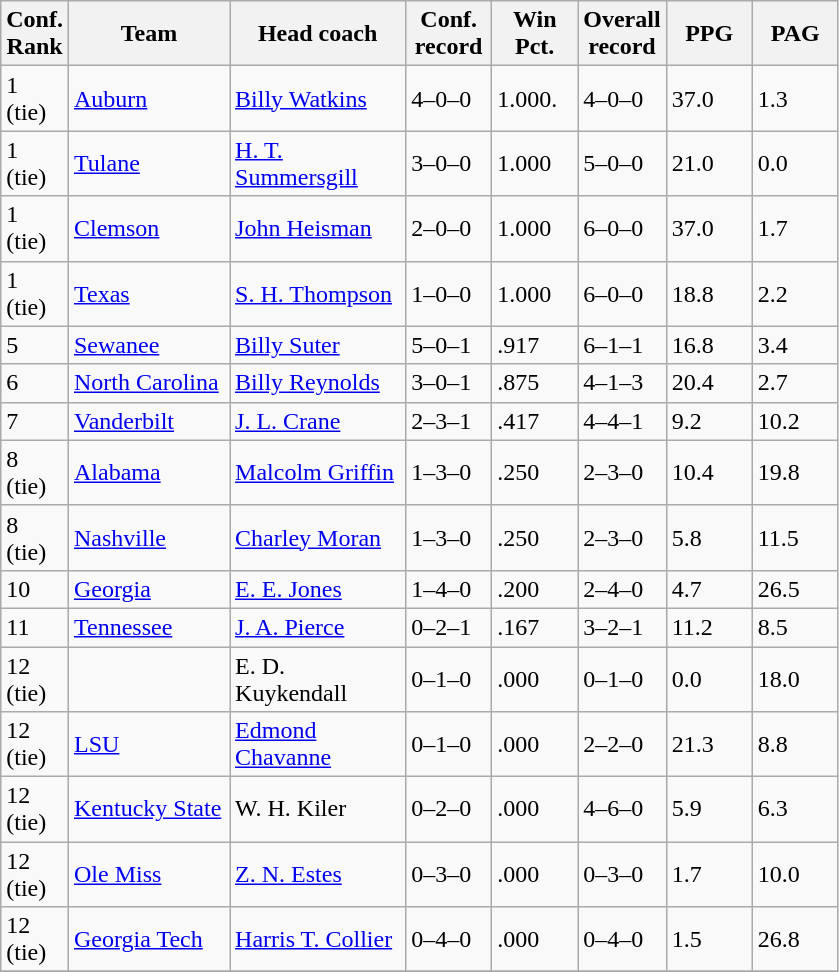<table class="sortable wikitable">
<tr>
<th width="25">Conf. Rank</th>
<th width="100">Team</th>
<th width="110">Head coach</th>
<th width="50">Conf. record</th>
<th width="50">Win Pct.</th>
<th width="50">Overall record</th>
<th width="50">PPG</th>
<th width="50">PAG</th>
</tr>
<tr align="left" bgcolor="">
<td>1 (tie)</td>
<td><a href='#'>Auburn</a></td>
<td><a href='#'>Billy Watkins</a></td>
<td>4–0–0</td>
<td>1.000.</td>
<td>4–0–0</td>
<td>37.0</td>
<td>1.3</td>
</tr>
<tr align="left" bgcolor="">
<td>1 (tie)</td>
<td><a href='#'>Tulane</a></td>
<td><a href='#'>H. T. Summersgill</a></td>
<td>3–0–0</td>
<td>1.000</td>
<td>5–0–0</td>
<td>21.0</td>
<td>0.0</td>
</tr>
<tr align="left" bgcolor="">
<td>1 (tie)</td>
<td><a href='#'>Clemson</a></td>
<td><a href='#'>John Heisman</a></td>
<td>2–0–0</td>
<td>1.000</td>
<td>6–0–0</td>
<td>37.0</td>
<td>1.7</td>
</tr>
<tr align="left" bgcolor="">
<td>1 (tie)</td>
<td><a href='#'>Texas</a></td>
<td><a href='#'>S. H. Thompson</a></td>
<td>1–0–0</td>
<td>1.000</td>
<td>6–0–0</td>
<td>18.8</td>
<td>2.2</td>
</tr>
<tr align="left" bgcolor="">
<td>5</td>
<td><a href='#'>Sewanee</a></td>
<td><a href='#'>Billy Suter</a></td>
<td>5–0–1</td>
<td>.917</td>
<td>6–1–1</td>
<td>16.8</td>
<td>3.4</td>
</tr>
<tr align="left" bgcolor="">
<td>6</td>
<td><a href='#'>North Carolina</a></td>
<td><a href='#'>Billy Reynolds</a></td>
<td>3–0–1</td>
<td>.875</td>
<td>4–1–3</td>
<td>20.4</td>
<td>2.7</td>
</tr>
<tr align="left" bgcolor="">
<td>7</td>
<td><a href='#'>Vanderbilt</a></td>
<td><a href='#'>J. L. Crane</a></td>
<td>2–3–1</td>
<td>.417</td>
<td>4–4–1</td>
<td>9.2</td>
<td>10.2</td>
</tr>
<tr align="left" bgcolor="">
<td>8 (tie)</td>
<td><a href='#'>Alabama</a></td>
<td><a href='#'>Malcolm Griffin</a></td>
<td>1–3–0</td>
<td>.250</td>
<td>2–3–0</td>
<td>10.4</td>
<td>19.8</td>
</tr>
<tr align="left" bgcolor="">
<td>8 (tie)</td>
<td><a href='#'>Nashville</a></td>
<td><a href='#'>Charley Moran</a></td>
<td>1–3–0</td>
<td>.250</td>
<td>2–3–0</td>
<td>5.8</td>
<td>11.5</td>
</tr>
<tr align="left" bgcolor="">
<td>10</td>
<td><a href='#'>Georgia</a></td>
<td><a href='#'>E. E. Jones</a></td>
<td>1–4–0</td>
<td>.200</td>
<td>2–4–0</td>
<td>4.7</td>
<td>26.5</td>
</tr>
<tr align="left" bgcolor="">
<td>11</td>
<td><a href='#'>Tennessee</a></td>
<td><a href='#'>J. A. Pierce</a></td>
<td>0–2–1</td>
<td>.167</td>
<td>3–2–1</td>
<td>11.2</td>
<td>8.5</td>
</tr>
<tr align="left" bgcolor="">
<td>12 (tie)</td>
<td></td>
<td>E. D. Kuykendall</td>
<td>0–1–0</td>
<td>.000</td>
<td>0–1–0</td>
<td>0.0</td>
<td>18.0</td>
</tr>
<tr align="left" bgcolor="">
<td>12 (tie)</td>
<td><a href='#'>LSU</a></td>
<td><a href='#'>Edmond Chavanne</a></td>
<td>0–1–0</td>
<td>.000</td>
<td>2–2–0</td>
<td>21.3</td>
<td>8.8</td>
</tr>
<tr align="left" bgcolor="">
<td>12 (tie)</td>
<td><a href='#'>Kentucky State</a></td>
<td>W. H. Kiler</td>
<td>0–2–0</td>
<td>.000</td>
<td>4–6–0</td>
<td>5.9</td>
<td>6.3</td>
</tr>
<tr align="left" bgcolor="">
<td>12 (tie)</td>
<td><a href='#'>Ole Miss</a></td>
<td><a href='#'>Z. N. Estes</a></td>
<td>0–3–0</td>
<td>.000</td>
<td>0–3–0</td>
<td>1.7</td>
<td>10.0</td>
</tr>
<tr align="left" bgcolor="">
<td>12 (tie)</td>
<td><a href='#'>Georgia Tech</a></td>
<td><a href='#'>Harris T. Collier</a></td>
<td>0–4–0</td>
<td>.000</td>
<td>0–4–0</td>
<td>1.5</td>
<td>26.8</td>
</tr>
<tr align="left" bgcolor="">
</tr>
</table>
